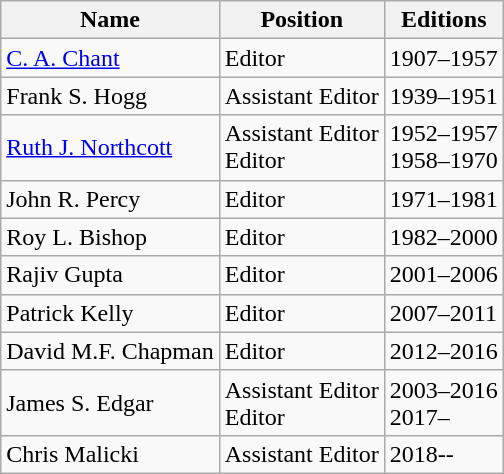<table class="wikitable">
<tr>
<th>Name</th>
<th>Position</th>
<th>Editions</th>
</tr>
<tr>
<td><a href='#'>C. A. Chant</a></td>
<td>Editor</td>
<td>1907–1957</td>
</tr>
<tr>
<td>Frank S. Hogg</td>
<td>Assistant Editor</td>
<td>1939–1951</td>
</tr>
<tr>
<td><a href='#'>Ruth J. Northcott</a></td>
<td>Assistant Editor<br>Editor</td>
<td>1952–1957<br>1958–1970</td>
</tr>
<tr>
<td>John R. Percy</td>
<td>Editor</td>
<td>1971–1981</td>
</tr>
<tr>
<td>Roy L. Bishop</td>
<td>Editor</td>
<td>1982–2000</td>
</tr>
<tr>
<td>Rajiv Gupta</td>
<td>Editor</td>
<td>2001–2006</td>
</tr>
<tr>
<td>Patrick Kelly</td>
<td>Editor</td>
<td>2007–2011</td>
</tr>
<tr>
<td>David M.F. Chapman</td>
<td>Editor</td>
<td>2012–2016</td>
</tr>
<tr>
<td>James S. Edgar</td>
<td>Assistant Editor<br>Editor</td>
<td>2003–2016<br>2017–</td>
</tr>
<tr>
<td>Chris Malicki</td>
<td>Assistant Editor</td>
<td>2018--</td>
</tr>
</table>
